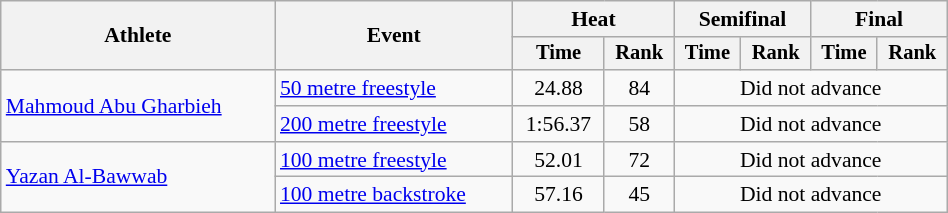<table class="wikitable" style="text-align:center; font-size:90%; width:50%;">
<tr>
<th rowspan="2">Athlete</th>
<th rowspan="2">Event</th>
<th colspan="2">Heat</th>
<th colspan="2">Semifinal</th>
<th colspan="2">Final</th>
</tr>
<tr style="font-size:95%">
<th>Time</th>
<th>Rank</th>
<th>Time</th>
<th>Rank</th>
<th>Time</th>
<th>Rank</th>
</tr>
<tr>
<td align=left rowspan=2><a href='#'>Mahmoud Abu Gharbieh</a></td>
<td align=left><a href='#'>50 metre freestyle</a></td>
<td>24.88</td>
<td>84</td>
<td colspan=4>Did not advance</td>
</tr>
<tr>
<td align=left><a href='#'>200 metre freestyle</a></td>
<td>1:56.37</td>
<td>58</td>
<td colspan=4>Did not advance</td>
</tr>
<tr>
<td align=left rowspan=2><a href='#'>Yazan Al-Bawwab</a></td>
<td align=left><a href='#'>100 metre freestyle</a></td>
<td>52.01</td>
<td>72</td>
<td colspan=4>Did not advance</td>
</tr>
<tr>
<td align=left><a href='#'>100 metre backstroke</a></td>
<td>57.16</td>
<td>45</td>
<td colspan=4>Did not advance</td>
</tr>
</table>
